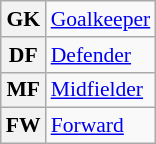<table class="wikitable" style="font-size:90%;">
<tr>
<th>GK</th>
<td><a href='#'>Goalkeeper</a></td>
</tr>
<tr>
<th>DF</th>
<td><a href='#'>Defender</a></td>
</tr>
<tr>
<th>MF</th>
<td><a href='#'>Midfielder</a></td>
</tr>
<tr>
<th>FW</th>
<td><a href='#'>Forward</a></td>
</tr>
</table>
